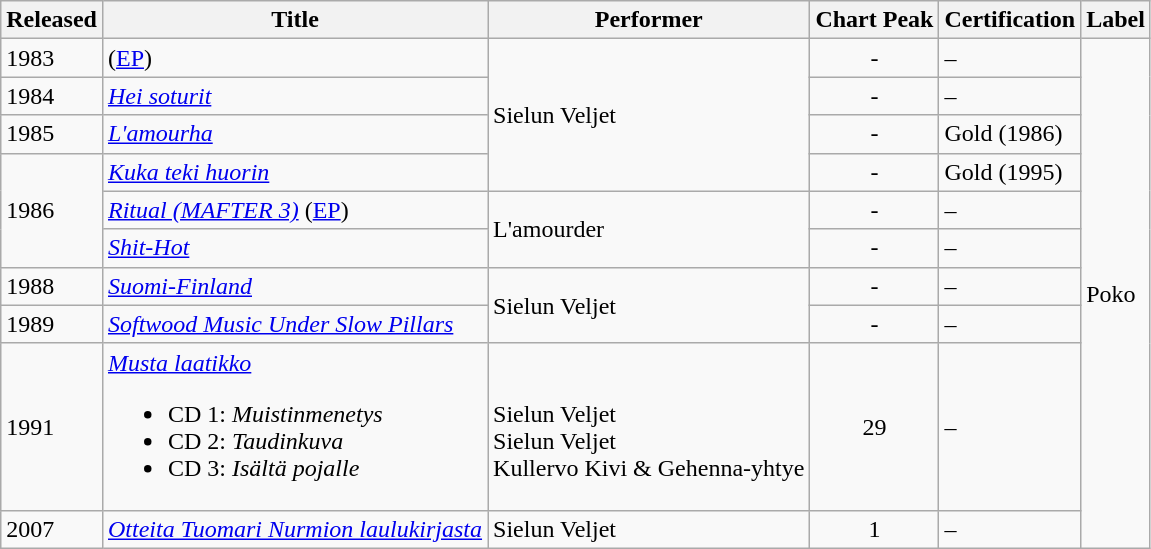<table class="wikitable">
<tr>
<th>Released</th>
<th>Title</th>
<th>Performer</th>
<th>Chart Peak</th>
<th>Certification</th>
<th>Label</th>
</tr>
<tr>
<td>1983</td>
<td><em></em> (<a href='#'>EP</a>)</td>
<td rowspan="4">Sielun Veljet</td>
<td align="center">-</td>
<td>–</td>
<td rowspan="10">Poko</td>
</tr>
<tr>
<td>1984</td>
<td><em><a href='#'>Hei soturit</a></em></td>
<td align="center">-</td>
<td>–</td>
</tr>
<tr>
<td>1985</td>
<td><em><a href='#'>L'amourha</a></em></td>
<td align="center">-</td>
<td>Gold (1986)</td>
</tr>
<tr>
<td rowspan="3">1986</td>
<td><em><a href='#'>Kuka teki huorin</a></em></td>
<td align="center">-</td>
<td>Gold (1995)</td>
</tr>
<tr>
<td><em><a href='#'>Ritual (MAFTER 3)</a></em> (<a href='#'>EP</a>)</td>
<td rowspan="2">L'amourder</td>
<td align="center">-</td>
<td>–</td>
</tr>
<tr>
<td><em><a href='#'>Shit-Hot</a></em></td>
<td align="center">-</td>
<td>–</td>
</tr>
<tr>
<td>1988</td>
<td><em><a href='#'>Suomi-Finland</a></em></td>
<td rowspan="2">Sielun Veljet</td>
<td align="center">-</td>
<td>–</td>
</tr>
<tr>
<td>1989</td>
<td><em><a href='#'>Softwood Music Under Slow Pillars</a></em></td>
<td align="center">-</td>
<td>–</td>
</tr>
<tr>
<td>1991</td>
<td><em><a href='#'>Musta laatikko</a></em><br><ul><li>CD 1: <em>Muistinmenetys</em></li><li>CD 2: <em>Taudinkuva</em></li><li>CD 3: <em>Isältä pojalle</em></li></ul></td>
<td><br>Sielun Veljet<br>Sielun Veljet<br>Kullervo Kivi & Gehenna-yhtye</td>
<td align="center">29<br></td>
<td>–</td>
</tr>
<tr>
<td>2007</td>
<td><em><a href='#'>Otteita Tuomari Nurmion laulukirjasta</a></em></td>
<td>Sielun Veljet</td>
<td align="center">1</td>
<td>–</td>
</tr>
</table>
